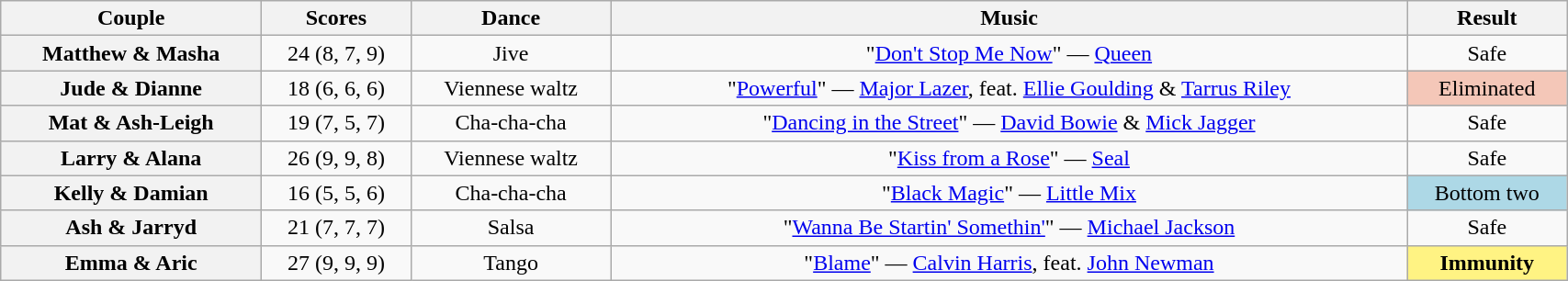<table class="wikitable sortable" style="text-align:center; width: 90%">
<tr>
<th scope="col">Couple</th>
<th scope="col">Scores</th>
<th scope="col" class="unsortable">Dance</th>
<th scope="col" class="unsortable">Music</th>
<th scope="col" class="unsortable">Result</th>
</tr>
<tr>
<th scope="row">Matthew & Masha</th>
<td>24 (8, 7, 9)</td>
<td>Jive</td>
<td>"<a href='#'>Don't Stop Me Now</a>" — <a href='#'>Queen</a></td>
<td>Safe</td>
</tr>
<tr>
<th scope="row">Jude & Dianne</th>
<td>18 (6, 6, 6)</td>
<td>Viennese waltz</td>
<td>"<a href='#'>Powerful</a>" — <a href='#'>Major Lazer</a>, feat. <a href='#'>Ellie Goulding</a> & <a href='#'>Tarrus Riley</a></td>
<td bgcolor="f4c7b8">Eliminated</td>
</tr>
<tr>
<th scope="row">Mat & Ash-Leigh</th>
<td>19 (7, 5, 7)</td>
<td>Cha-cha-cha</td>
<td>"<a href='#'>Dancing in the Street</a>" — <a href='#'>David Bowie</a> & <a href='#'>Mick Jagger</a></td>
<td>Safe</td>
</tr>
<tr>
<th scope="row">Larry & Alana</th>
<td>26 (9, 9, 8)</td>
<td>Viennese waltz</td>
<td>"<a href='#'>Kiss from a Rose</a>" — <a href='#'>Seal</a></td>
<td>Safe</td>
</tr>
<tr>
<th scope="row">Kelly & Damian</th>
<td>16 (5, 5, 6)</td>
<td>Cha-cha-cha</td>
<td>"<a href='#'>Black Magic</a>" — <a href='#'>Little Mix</a></td>
<td bgcolor="lightblue">Bottom two</td>
</tr>
<tr>
<th scope="row">Ash & Jarryd</th>
<td>21 (7, 7, 7)</td>
<td>Salsa</td>
<td>"<a href='#'>Wanna Be Startin' Somethin'</a>" — <a href='#'>Michael Jackson</a></td>
<td>Safe</td>
</tr>
<tr>
<th scope="row">Emma & Aric</th>
<td>27 (9, 9, 9)</td>
<td>Tango</td>
<td>"<a href='#'>Blame</a>" — <a href='#'>Calvin Harris</a>, feat. <a href='#'>John Newman</a></td>
<td bgcolor="fff383"><strong>Immunity</strong></td>
</tr>
</table>
